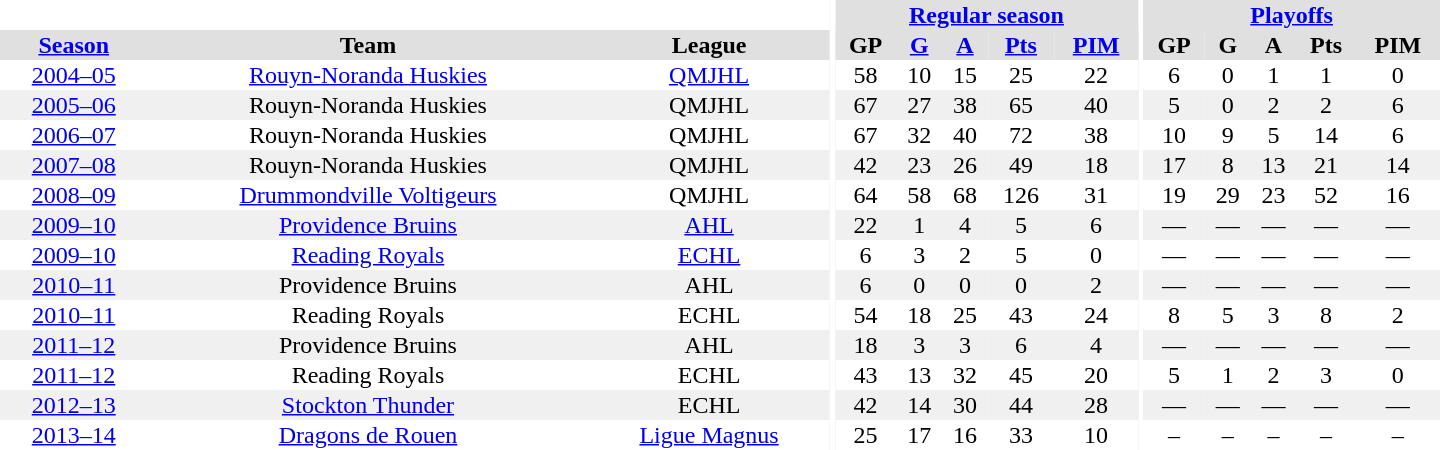<table border="0" cellpadding="1" cellspacing="0" style="text-align:center; width:60em">
<tr bgcolor="#e0e0e0">
<th colspan="3" bgcolor="#ffffff"></th>
<th rowspan="99" bgcolor="#ffffff"></th>
<th colspan="5"><a href='#'>Regular season</a></th>
<th rowspan="99" bgcolor="#ffffff"></th>
<th colspan="5"><a href='#'>Playoffs</a></th>
</tr>
<tr bgcolor="#e0e0e0">
<th><a href='#'>Season</a></th>
<th>Team</th>
<th>League</th>
<th>GP</th>
<th><a href='#'>G</a></th>
<th><a href='#'>A</a></th>
<th><a href='#'>Pts</a></th>
<th><a href='#'>PIM</a></th>
<th>GP</th>
<th>G</th>
<th>A</th>
<th>Pts</th>
<th>PIM</th>
</tr>
<tr>
<td><a href='#'>2004–05</a></td>
<td><a href='#'>Rouyn-Noranda Huskies</a></td>
<td><a href='#'>QMJHL</a></td>
<td>58</td>
<td>10</td>
<td>15</td>
<td>25</td>
<td>22</td>
<td>6</td>
<td>0</td>
<td>1</td>
<td>1</td>
<td>0</td>
</tr>
<tr bgcolor="#f0f0f0">
<td><a href='#'>2005–06</a></td>
<td>Rouyn-Noranda Huskies</td>
<td>QMJHL</td>
<td>67</td>
<td>27</td>
<td>38</td>
<td>65</td>
<td>40</td>
<td>5</td>
<td>0</td>
<td>2</td>
<td>2</td>
<td>6</td>
</tr>
<tr>
<td><a href='#'>2006–07</a></td>
<td>Rouyn-Noranda Huskies</td>
<td>QMJHL</td>
<td>67</td>
<td>32</td>
<td>40</td>
<td>72</td>
<td>38</td>
<td>10</td>
<td>9</td>
<td>5</td>
<td>14</td>
<td>6</td>
</tr>
<tr bgcolor="#f0f0f0">
<td><a href='#'>2007–08</a></td>
<td>Rouyn-Noranda Huskies</td>
<td>QMJHL</td>
<td>42</td>
<td>23</td>
<td>26</td>
<td>49</td>
<td>18</td>
<td>17</td>
<td>8</td>
<td>13</td>
<td>21</td>
<td>14</td>
</tr>
<tr>
<td><a href='#'>2008–09</a></td>
<td><a href='#'>Drummondville Voltigeurs</a></td>
<td>QMJHL</td>
<td>64</td>
<td>58</td>
<td>68</td>
<td>126</td>
<td>31</td>
<td>19</td>
<td>29</td>
<td>23</td>
<td>52</td>
<td>16</td>
</tr>
<tr bgcolor="#f0f0f0">
<td><a href='#'>2009–10</a></td>
<td><a href='#'>Providence Bruins</a></td>
<td><a href='#'>AHL</a></td>
<td>22</td>
<td>1</td>
<td>4</td>
<td>5</td>
<td>6</td>
<td>—</td>
<td>—</td>
<td>—</td>
<td>—</td>
<td>—</td>
</tr>
<tr>
<td><a href='#'>2009–10</a></td>
<td><a href='#'>Reading Royals</a></td>
<td><a href='#'>ECHL</a></td>
<td>6</td>
<td>3</td>
<td>2</td>
<td>5</td>
<td>0</td>
<td>—</td>
<td>—</td>
<td>—</td>
<td>—</td>
<td>—</td>
</tr>
<tr bgcolor="#f0f0f0">
<td><a href='#'>2010–11</a></td>
<td>Providence Bruins</td>
<td>AHL</td>
<td>6</td>
<td>0</td>
<td>0</td>
<td>0</td>
<td>2</td>
<td>—</td>
<td>—</td>
<td>—</td>
<td>—</td>
<td>—</td>
</tr>
<tr>
<td><a href='#'>2010–11</a></td>
<td>Reading Royals</td>
<td>ECHL</td>
<td>54</td>
<td>18</td>
<td>25</td>
<td>43</td>
<td>24</td>
<td>8</td>
<td>5</td>
<td>3</td>
<td>8</td>
<td>2</td>
</tr>
<tr bgcolor="#f0f0f0">
<td><a href='#'>2011–12</a></td>
<td>Providence Bruins</td>
<td>AHL</td>
<td>18</td>
<td>3</td>
<td>3</td>
<td>6</td>
<td>4</td>
<td>—</td>
<td>—</td>
<td>—</td>
<td>—</td>
<td>—</td>
</tr>
<tr>
<td><a href='#'>2011–12</a></td>
<td>Reading Royals</td>
<td>ECHL</td>
<td>43</td>
<td>13</td>
<td>32</td>
<td>45</td>
<td>20</td>
<td>5</td>
<td>1</td>
<td>2</td>
<td>3</td>
<td>0</td>
</tr>
<tr bgcolor="#f0f0f0">
<td><a href='#'>2012–13</a></td>
<td><a href='#'>Stockton Thunder</a></td>
<td>ECHL</td>
<td>42</td>
<td>14</td>
<td>30</td>
<td>44</td>
<td>28</td>
<td>—</td>
<td>—</td>
<td>—</td>
<td>—</td>
<td>—</td>
</tr>
<tr>
<td><a href='#'>2013–14</a></td>
<td><a href='#'>Dragons de Rouen</a></td>
<td><a href='#'>Ligue Magnus</a></td>
<td>25</td>
<td>17</td>
<td>16</td>
<td>33</td>
<td>10</td>
<td>–</td>
<td>–</td>
<td>–</td>
<td>–</td>
<td>–</td>
</tr>
</table>
